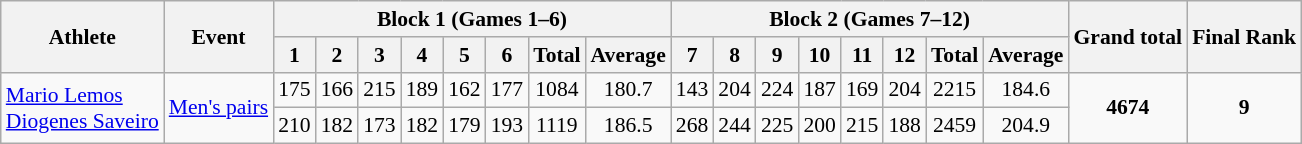<table class="wikitable" border="1" style="font-size:90%">
<tr>
<th rowspan=2>Athlete</th>
<th rowspan=2>Event</th>
<th colspan=8>Block 1 (Games 1–6)</th>
<th colspan=8>Block 2 (Games 7–12)</th>
<th rowspan=2>Grand total</th>
<th rowspan=2>Final Rank</th>
</tr>
<tr>
<th>1</th>
<th>2</th>
<th>3</th>
<th>4</th>
<th>5</th>
<th>6</th>
<th>Total</th>
<th>Average</th>
<th>7</th>
<th>8</th>
<th>9</th>
<th>10</th>
<th>11</th>
<th>12</th>
<th>Total</th>
<th>Average</th>
</tr>
<tr>
<td rowspan=2><a href='#'>Mario Lemos</a> <br> <a href='#'>Diogenes Saveiro</a></td>
<td rowspan=2><a href='#'>Men's pairs</a></td>
<td align=center>175</td>
<td align=center>166</td>
<td align=center>215</td>
<td align=center>189</td>
<td align=center>162</td>
<td align=center>177</td>
<td align=center>1084</td>
<td align=center>180.7</td>
<td align=center>143</td>
<td align=center>204</td>
<td align=center>224</td>
<td align=center>187</td>
<td align=center>169</td>
<td align=center>204</td>
<td align=center>2215</td>
<td align=center>184.6</td>
<td align=center rowspan=2><strong>4674</strong></td>
<td align=center rowspan=2><strong>9</strong></td>
</tr>
<tr>
<td align=center>210</td>
<td align=center>182</td>
<td align=center>173</td>
<td align=center>182</td>
<td align=center>179</td>
<td align=center>193</td>
<td align=center>1119</td>
<td align=center>186.5</td>
<td align=center>268</td>
<td align=center>244</td>
<td align=center>225</td>
<td align=center>200</td>
<td align=center>215</td>
<td align=center>188</td>
<td align=center>2459</td>
<td align=center>204.9</td>
</tr>
</table>
